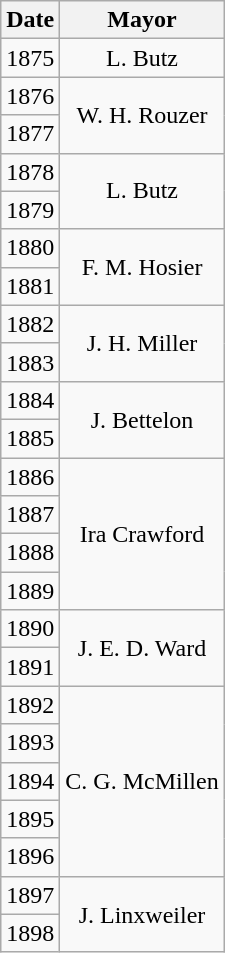<table class="wikitable">
<tr>
<th>Date</th>
<th>Mayor</th>
</tr>
<tr align=center>
<td>1875</td>
<td>L. Butz</td>
</tr>
<tr align=center>
<td>1876</td>
<td rowspan=2>W. H. Rouzer</td>
</tr>
<tr align=center>
<td>1877</td>
</tr>
<tr align=center>
<td>1878</td>
<td rowspan=2>L. Butz</td>
</tr>
<tr align=center>
<td>1879</td>
</tr>
<tr align=center>
<td>1880</td>
<td rowspan=2>F. M. Hosier</td>
</tr>
<tr align=center>
<td>1881</td>
</tr>
<tr align=center>
<td>1882</td>
<td rowspan=2>J. H. Miller</td>
</tr>
<tr align=center>
<td>1883</td>
</tr>
<tr align=center>
<td>1884</td>
<td rowspan=2>J. Bettelon</td>
</tr>
<tr align=center>
<td>1885</td>
</tr>
<tr align=center>
<td>1886</td>
<td rowspan=4>Ira Crawford</td>
</tr>
<tr align=center>
<td>1887</td>
</tr>
<tr align=center>
<td>1888</td>
</tr>
<tr align=center>
<td>1889</td>
</tr>
<tr align=center>
<td>1890</td>
<td rowspan=2>J. E. D. Ward</td>
</tr>
<tr align=center>
<td>1891</td>
</tr>
<tr align=center>
<td>1892</td>
<td rowspan=5>C. G. McMillen</td>
</tr>
<tr align=center>
<td>1893</td>
</tr>
<tr align=center>
<td>1894</td>
</tr>
<tr align=center>
<td>1895</td>
</tr>
<tr align=center>
<td>1896</td>
</tr>
<tr align=center>
<td>1897</td>
<td rowspan=2>J. Linxweiler</td>
</tr>
<tr align=center>
<td>1898</td>
</tr>
</table>
